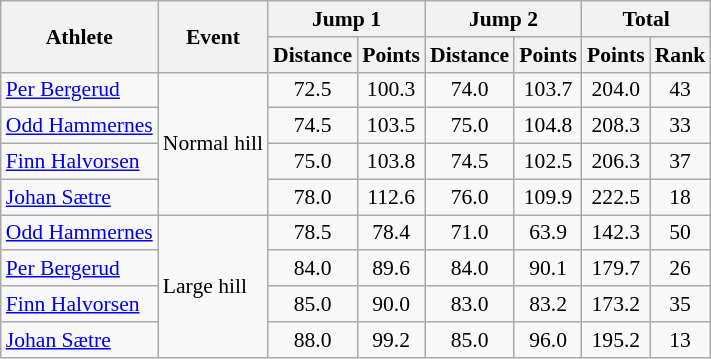<table class="wikitable" style="font-size:90%">
<tr>
<th rowspan="2">Athlete</th>
<th rowspan="2">Event</th>
<th colspan="2">Jump 1</th>
<th colspan="2">Jump 2</th>
<th colspan="2">Total</th>
</tr>
<tr>
<th>Distance</th>
<th>Points</th>
<th>Distance</th>
<th>Points</th>
<th>Points</th>
<th>Rank</th>
</tr>
<tr>
<td><a href='#'>Per Bergerud</a></td>
<td rowspan="4">Normal hill</td>
<td align="center">72.5</td>
<td align="center">100.3</td>
<td align="center">74.0</td>
<td align="center">103.7</td>
<td align="center">204.0</td>
<td align="center">43</td>
</tr>
<tr>
<td><a href='#'>Odd Hammernes</a></td>
<td align="center">74.5</td>
<td align="center">103.5</td>
<td align="center">75.0</td>
<td align="center">104.8</td>
<td align="center">208.3</td>
<td align="center">33</td>
</tr>
<tr>
<td><a href='#'>Finn Halvorsen</a></td>
<td align="center">75.0</td>
<td align="center">103.8</td>
<td align="center">74.5</td>
<td align="center">102.5</td>
<td align="center">206.3</td>
<td align="center">37</td>
</tr>
<tr>
<td><a href='#'>Johan Sætre</a></td>
<td align="center">78.0</td>
<td align="center">112.6</td>
<td align="center">76.0</td>
<td align="center">109.9</td>
<td align="center">222.5</td>
<td align="center">18</td>
</tr>
<tr>
<td><a href='#'>Odd Hammernes</a></td>
<td rowspan="4">Large hill</td>
<td align="center">78.5</td>
<td align="center">78.4</td>
<td align="center">71.0</td>
<td align="center">63.9</td>
<td align="center">142.3</td>
<td align="center">50</td>
</tr>
<tr>
<td><a href='#'>Per Bergerud</a></td>
<td align="center">84.0</td>
<td align="center">89.6</td>
<td align="center">84.0</td>
<td align="center">90.1</td>
<td align="center">179.7</td>
<td align="center">26</td>
</tr>
<tr>
<td><a href='#'>Finn Halvorsen</a></td>
<td align="center">85.0</td>
<td align="center">90.0</td>
<td align="center">83.0</td>
<td align="center">83.2</td>
<td align="center">173.2</td>
<td align="center">35</td>
</tr>
<tr>
<td><a href='#'>Johan Sætre</a></td>
<td align="center">88.0</td>
<td align="center">99.2</td>
<td align="center">85.0</td>
<td align="center">96.0</td>
<td align="center">195.2</td>
<td align="center">13</td>
</tr>
</table>
